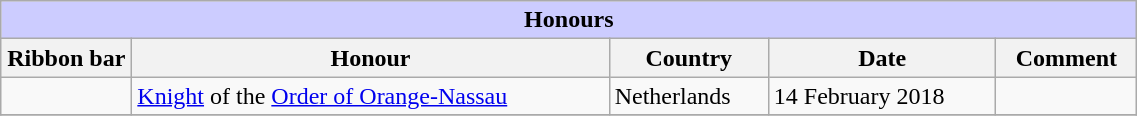<table class="wikitable" style="width:60%;">
<tr style="background:#ccf; text-align:center;">
<td colspan=5><strong>Honours</strong></td>
</tr>
<tr>
<th style="width:80px;">Ribbon bar</th>
<th>Honour</th>
<th>Country</th>
<th>Date</th>
<th>Comment</th>
</tr>
<tr>
<td></td>
<td><a href='#'>Knight</a> of the <a href='#'>Order of Orange-Nassau</a></td>
<td>Netherlands</td>
<td>14 February 2018</td>
<td></td>
</tr>
<tr>
</tr>
</table>
